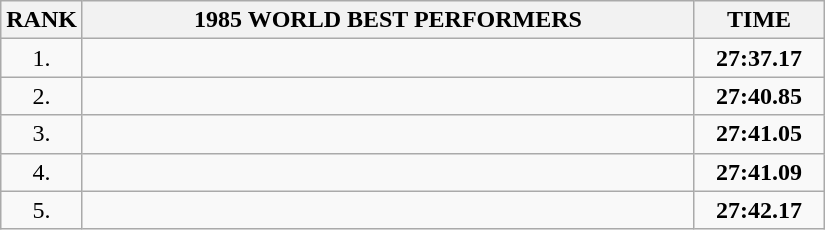<table class="wikitable sortable">
<tr>
<th>RANK</th>
<th align="center" style="width: 25em">1985 WORLD BEST PERFORMERS</th>
<th align="center" style="width: 5em">TIME</th>
</tr>
<tr>
<td align="center">1.</td>
<td></td>
<td align="center"><strong>27:37.17</strong></td>
</tr>
<tr>
<td align="center">2.</td>
<td></td>
<td align="center"><strong>27:40.85</strong></td>
</tr>
<tr>
<td align="center">3.</td>
<td></td>
<td align="center"><strong>27:41.05</strong></td>
</tr>
<tr>
<td align="center">4.</td>
<td></td>
<td align="center"><strong>27:41.09</strong></td>
</tr>
<tr>
<td align="center">5.</td>
<td></td>
<td align="center"><strong>27:42.17</strong></td>
</tr>
</table>
